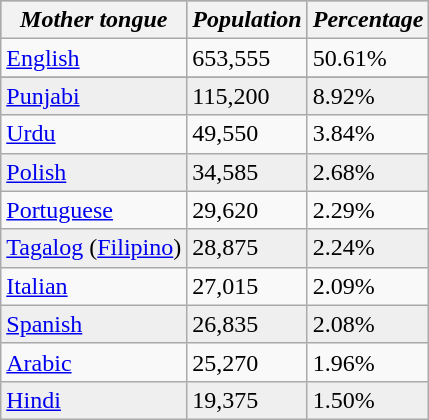<table class="wikitable">
<tr style="background:darkGrey;">
<th><em>Mother tongue</em></th>
<th><em>Population</em></th>
<th><em>Percentage</em></th>
</tr>
<tr>
<td><a href='#'>English</a></td>
<td>653,555</td>
<td>50.61%</td>
</tr>
<tr>
</tr>
<tr style="background:#efefef; color:black">
<td><a href='#'>Punjabi</a></td>
<td>115,200</td>
<td>8.92%</td>
</tr>
<tr>
<td><a href='#'>Urdu</a></td>
<td>49,550</td>
<td>3.84%</td>
</tr>
<tr style="background:#efefef; color:black">
<td><a href='#'>Polish</a></td>
<td>34,585</td>
<td>2.68%</td>
</tr>
<tr>
<td><a href='#'>Portuguese</a></td>
<td>29,620</td>
<td>2.29%</td>
</tr>
<tr style="background:#efefef; color:black">
<td><a href='#'>Tagalog</a> (<a href='#'>Filipino</a>)</td>
<td>28,875</td>
<td>2.24%</td>
</tr>
<tr>
<td><a href='#'>Italian</a></td>
<td>27,015</td>
<td>2.09%</td>
</tr>
<tr style="background:#efefef; color:black">
<td><a href='#'>Spanish</a></td>
<td>26,835</td>
<td>2.08%</td>
</tr>
<tr>
<td><a href='#'>Arabic</a></td>
<td>25,270</td>
<td>1.96%</td>
</tr>
<tr style="background:#efefef; color:black">
<td><a href='#'>Hindi</a></td>
<td>19,375</td>
<td>1.50%</td>
</tr>
</table>
